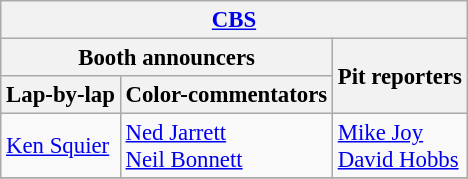<table class="wikitable" style="font-size: 95%">
<tr>
<th colspan=3><a href='#'>CBS</a></th>
</tr>
<tr>
<th colspan=2>Booth announcers</th>
<th rowspan=2>Pit reporters</th>
</tr>
<tr>
<th><strong>Lap-by-lap</strong></th>
<th><strong>Color-commentators</strong></th>
</tr>
<tr>
<td><a href='#'>Ken Squier</a></td>
<td><a href='#'>Ned Jarrett</a> <br> <a href='#'>Neil Bonnett</a></td>
<td><a href='#'>Mike Joy</a> <br> <a href='#'>David Hobbs</a></td>
</tr>
<tr>
</tr>
</table>
